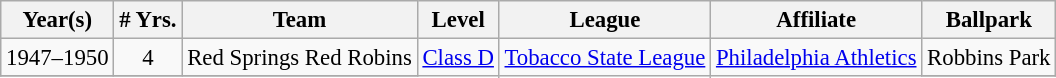<table class="wikitable" style="text-align:center; font-size: 95%;">
<tr>
<th>Year(s)</th>
<th># Yrs.</th>
<th>Team</th>
<th>Level</th>
<th>League</th>
<th>Affiliate</th>
<th>Ballpark</th>
</tr>
<tr>
<td>1947–1950</td>
<td>4</td>
<td>Red Springs Red Robins</td>
<td rowspan=2><a href='#'>Class D</a></td>
<td rowspan=2><a href='#'>Tobacco State League</a></td>
<td rowspan=2><a href='#'>Philadelphia Athletics</a></td>
<td>Robbins Park</td>
</tr>
<tr>
</tr>
</table>
